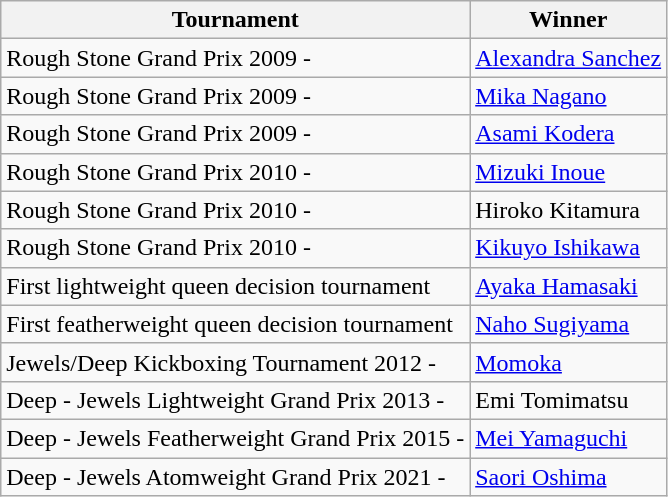<table class="wikitable sortable">
<tr>
<th>Tournament</th>
<th>Winner</th>
</tr>
<tr>
<td>Rough Stone Grand Prix 2009 -</td>
<td> <a href='#'>Alexandra Sanchez</a></td>
</tr>
<tr>
<td>Rough Stone Grand Prix 2009 -</td>
<td> <a href='#'>Mika Nagano</a></td>
</tr>
<tr>
<td>Rough Stone Grand Prix 2009 -</td>
<td> <a href='#'>Asami Kodera</a></td>
</tr>
<tr>
<td>Rough Stone Grand Prix 2010 -</td>
<td> <a href='#'>Mizuki Inoue</a></td>
</tr>
<tr>
<td>Rough Stone Grand Prix 2010 -</td>
<td> Hiroko Kitamura</td>
</tr>
<tr>
<td>Rough Stone Grand Prix 2010 -</td>
<td> <a href='#'>Kikuyo Ishikawa</a></td>
</tr>
<tr>
<td>First lightweight queen decision tournament</td>
<td> <a href='#'>Ayaka Hamasaki</a></td>
</tr>
<tr>
<td>First featherweight queen decision tournament</td>
<td> <a href='#'>Naho Sugiyama</a></td>
</tr>
<tr>
<td>Jewels/Deep Kickboxing Tournament 2012 -</td>
<td> <a href='#'>Momoka</a></td>
</tr>
<tr>
<td>Deep - Jewels Lightweight Grand Prix 2013 -</td>
<td> Emi Tomimatsu</td>
</tr>
<tr>
<td>Deep - Jewels Featherweight Grand Prix 2015 -</td>
<td> <a href='#'>Mei Yamaguchi</a></td>
</tr>
<tr>
<td>Deep - Jewels Atomweight Grand Prix 2021 -</td>
<td> <a href='#'>Saori Oshima</a></td>
</tr>
</table>
